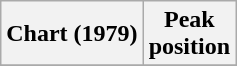<table class="wikitable">
<tr>
<th>Chart (1979)</th>
<th>Peak<br>position</th>
</tr>
<tr>
</tr>
</table>
